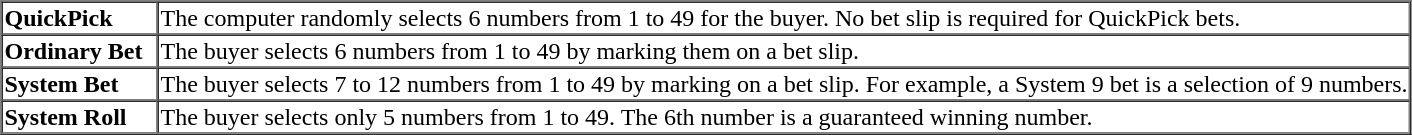<table border=1 cellspacing=0>
<tr>
<td><strong>QuickPick</strong>  </td>
<td>The computer randomly selects 6 numbers from 1 to 49 for the buyer.  No bet slip is required for QuickPick bets.</td>
</tr>
<tr>
<td><strong>Ordinary Bet</strong>  </td>
<td>The buyer selects 6 numbers from 1 to 49 by marking them on a bet slip.</td>
</tr>
<tr>
<td><strong>System Bet</strong>  </td>
<td>The buyer selects 7 to 12 numbers from 1 to 49 by marking on a bet slip.  For example, a System 9 bet is a selection of 9 numbers.</td>
</tr>
<tr>
<td><strong>System Roll</strong>  </td>
<td>The buyer selects only 5 numbers from 1 to 49.  The 6th number is a guaranteed winning number.</td>
</tr>
<tr>
</tr>
</table>
